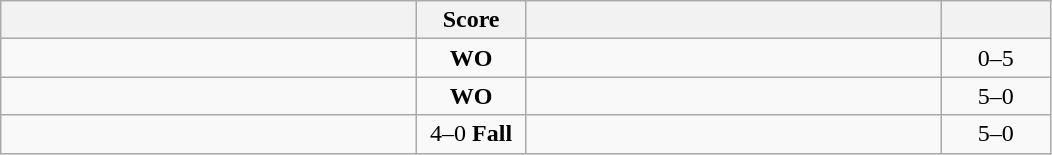<table class="wikitable" style="text-align: center; ">
<tr>
<th align="right" width="270"></th>
<th width="65">Score</th>
<th align="left" width="270"></th>
<th width="65"></th>
</tr>
<tr>
<td align="left"><s></s></td>
<td><strong>WO</strong></td>
<td align="left"><strong></strong></td>
<td>0–5 <strong></strong></td>
</tr>
<tr>
<td align="left"><strong></strong></td>
<td><strong>WO</strong></td>
<td align="left"><s></s></td>
<td>5–0 <strong></strong></td>
</tr>
<tr>
<td align="left"><strong></strong></td>
<td>4–0 <strong>Fall</strong></td>
<td align="left"></td>
<td>5–0 <strong></strong></td>
</tr>
</table>
